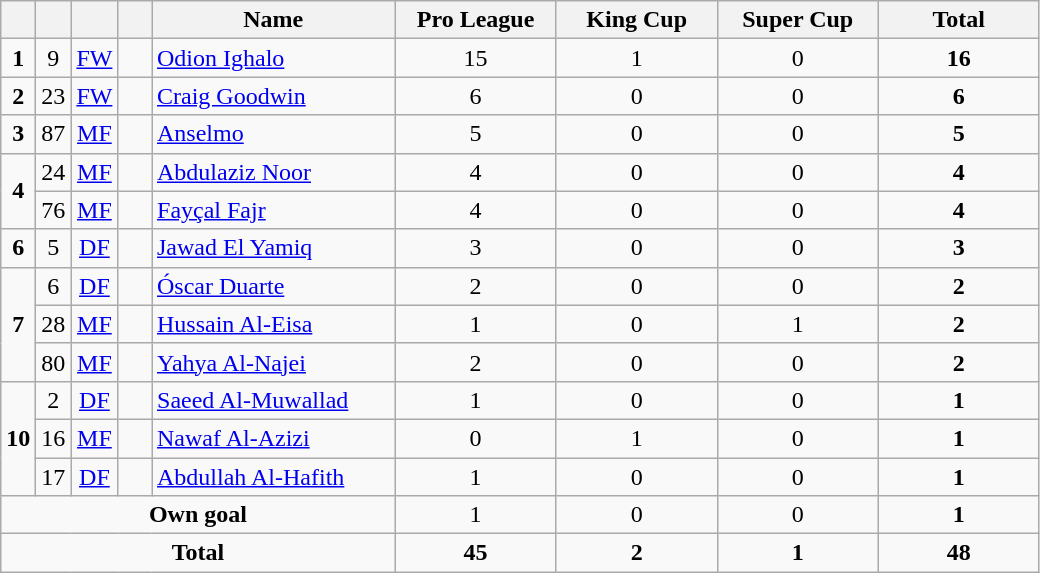<table class="wikitable" style="text-align:center">
<tr>
<th width=15></th>
<th width=15></th>
<th width=15></th>
<th width=15></th>
<th width=155>Name</th>
<th width=100>Pro League</th>
<th width=100>King Cup</th>
<th width=100>Super Cup</th>
<th width=100>Total</th>
</tr>
<tr>
<td><strong>1</strong></td>
<td>9</td>
<td><a href='#'>FW</a></td>
<td></td>
<td align=left><a href='#'>Odion Ighalo</a></td>
<td>15</td>
<td>1</td>
<td>0</td>
<td><strong>16</strong></td>
</tr>
<tr>
<td><strong>2</strong></td>
<td>23</td>
<td><a href='#'>FW</a></td>
<td></td>
<td align=left><a href='#'>Craig Goodwin</a></td>
<td>6</td>
<td>0</td>
<td>0</td>
<td><strong>6</strong></td>
</tr>
<tr>
<td><strong>3</strong></td>
<td>87</td>
<td><a href='#'>MF</a></td>
<td></td>
<td align=left><a href='#'>Anselmo</a></td>
<td>5</td>
<td>0</td>
<td>0</td>
<td><strong>5</strong></td>
</tr>
<tr>
<td rowspan=2><strong>4</strong></td>
<td>24</td>
<td><a href='#'>MF</a></td>
<td></td>
<td align=left><a href='#'>Abdulaziz Noor</a></td>
<td>4</td>
<td>0</td>
<td>0</td>
<td><strong>4</strong></td>
</tr>
<tr>
<td>76</td>
<td><a href='#'>MF</a></td>
<td></td>
<td align=left><a href='#'>Fayçal Fajr</a></td>
<td>4</td>
<td>0</td>
<td>0</td>
<td><strong>4</strong></td>
</tr>
<tr>
<td><strong>6</strong></td>
<td>5</td>
<td><a href='#'>DF</a></td>
<td></td>
<td align=left><a href='#'>Jawad El Yamiq</a></td>
<td>3</td>
<td>0</td>
<td>0</td>
<td><strong>3</strong></td>
</tr>
<tr>
<td rowspan=3><strong>7</strong></td>
<td>6</td>
<td><a href='#'>DF</a></td>
<td></td>
<td align=left><a href='#'>Óscar Duarte</a></td>
<td>2</td>
<td>0</td>
<td>0</td>
<td><strong>2</strong></td>
</tr>
<tr>
<td>28</td>
<td><a href='#'>MF</a></td>
<td></td>
<td align=left><a href='#'>Hussain Al-Eisa</a></td>
<td>1</td>
<td>0</td>
<td>1</td>
<td><strong>2</strong></td>
</tr>
<tr>
<td>80</td>
<td><a href='#'>MF</a></td>
<td></td>
<td align=left><a href='#'>Yahya Al-Najei</a></td>
<td>2</td>
<td>0</td>
<td>0</td>
<td><strong>2</strong></td>
</tr>
<tr>
<td rowspan=3><strong>10</strong></td>
<td>2</td>
<td><a href='#'>DF</a></td>
<td></td>
<td align=left><a href='#'>Saeed Al-Muwallad</a></td>
<td>1</td>
<td>0</td>
<td>0</td>
<td><strong>1</strong></td>
</tr>
<tr>
<td>16</td>
<td><a href='#'>MF</a></td>
<td></td>
<td align=left><a href='#'>Nawaf Al-Azizi</a></td>
<td>0</td>
<td>1</td>
<td>0</td>
<td><strong>1</strong></td>
</tr>
<tr>
<td>17</td>
<td><a href='#'>DF</a></td>
<td></td>
<td align=left><a href='#'>Abdullah Al-Hafith</a></td>
<td>1</td>
<td>0</td>
<td>0</td>
<td><strong>1</strong></td>
</tr>
<tr>
<td colspan=5><strong>Own goal</strong></td>
<td>1</td>
<td>0</td>
<td>0</td>
<td><strong>1</strong></td>
</tr>
<tr>
<td colspan=5><strong>Total</strong></td>
<td><strong>45</strong></td>
<td><strong>2</strong></td>
<td><strong>1</strong></td>
<td><strong>48</strong></td>
</tr>
</table>
